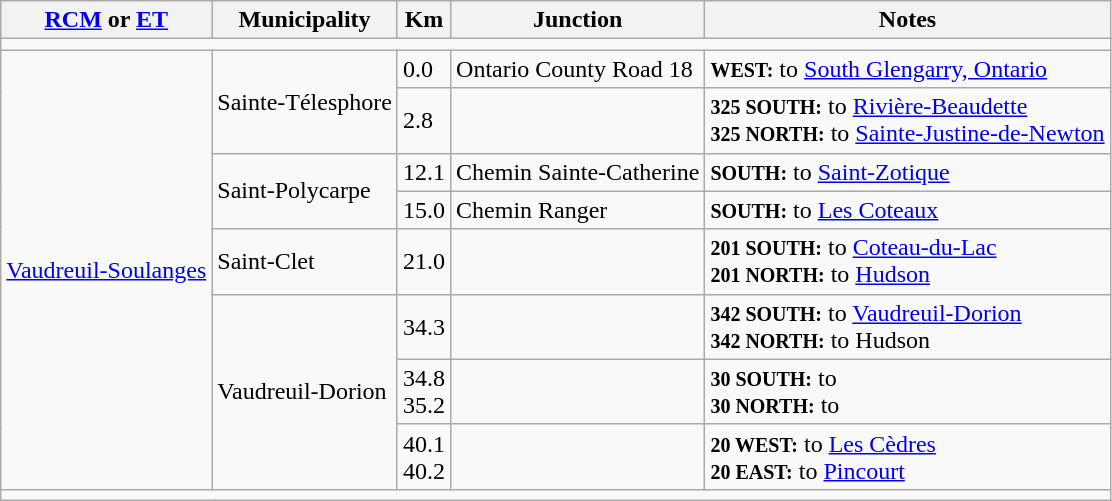<table class=wikitable>
<tr>
<th><a href='#'>RCM</a> or <a href='#'>ET</a></th>
<th>Municipality</th>
<th>Km</th>
<th>Junction</th>
<th>Notes</th>
</tr>
<tr>
<td colspan="5"></td>
</tr>
<tr>
<td rowspan="8"><a href='#'>Vaudreuil-Soulanges</a></td>
<td rowspan="2">Sainte-Télesphore</td>
<td>0.0</td>
<td>Ontario County Road 18</td>
<td><small><strong>WEST:</strong></small> to <a href='#'>South Glengarry, Ontario</a></td>
</tr>
<tr>
<td>2.8</td>
<td></td>
<td><small><strong>325 SOUTH:</strong></small> to <a href='#'>Rivière-Beaudette</a> <br> <small><strong>325 NORTH:</strong></small> to <a href='#'>Sainte-Justine-de-Newton</a></td>
</tr>
<tr>
<td rowspan="2">Saint-Polycarpe</td>
<td>12.1</td>
<td>Chemin Sainte-Catherine</td>
<td><small><strong>SOUTH:</strong></small> to <a href='#'>Saint-Zotique</a></td>
</tr>
<tr>
<td>15.0</td>
<td>Chemin Ranger</td>
<td><small><strong>SOUTH:</strong></small> to <a href='#'>Les Coteaux</a></td>
</tr>
<tr>
<td>Saint-Clet</td>
<td>21.0</td>
<td></td>
<td><small><strong>201 SOUTH:</strong></small> to <a href='#'>Coteau-du-Lac</a> <br> <small><strong>201 NORTH:</strong></small> to <a href='#'>Hudson</a></td>
</tr>
<tr>
<td rowspan="3">Vaudreuil-Dorion</td>
<td>34.3</td>
<td></td>
<td><small><strong>342 SOUTH:</strong></small> to <a href='#'>Vaudreuil-Dorion</a> <br> <small><strong>342 NORTH:</strong></small> to Hudson</td>
</tr>
<tr>
<td>34.8 <br> 35.2</td>
<td></td>
<td><small><strong>30 SOUTH:</strong></small> to  <br> <small><strong>30 NORTH:</strong></small> to </td>
</tr>
<tr>
<td>40.1 <br> 40.2</td>
<td></td>
<td><small><strong>20 WEST:</strong></small> to <a href='#'>Les Cèdres</a> <br> <small><strong>20 EAST:</strong></small> to <a href='#'>Pincourt</a></td>
</tr>
<tr>
<td colspan="5"></td>
</tr>
</table>
